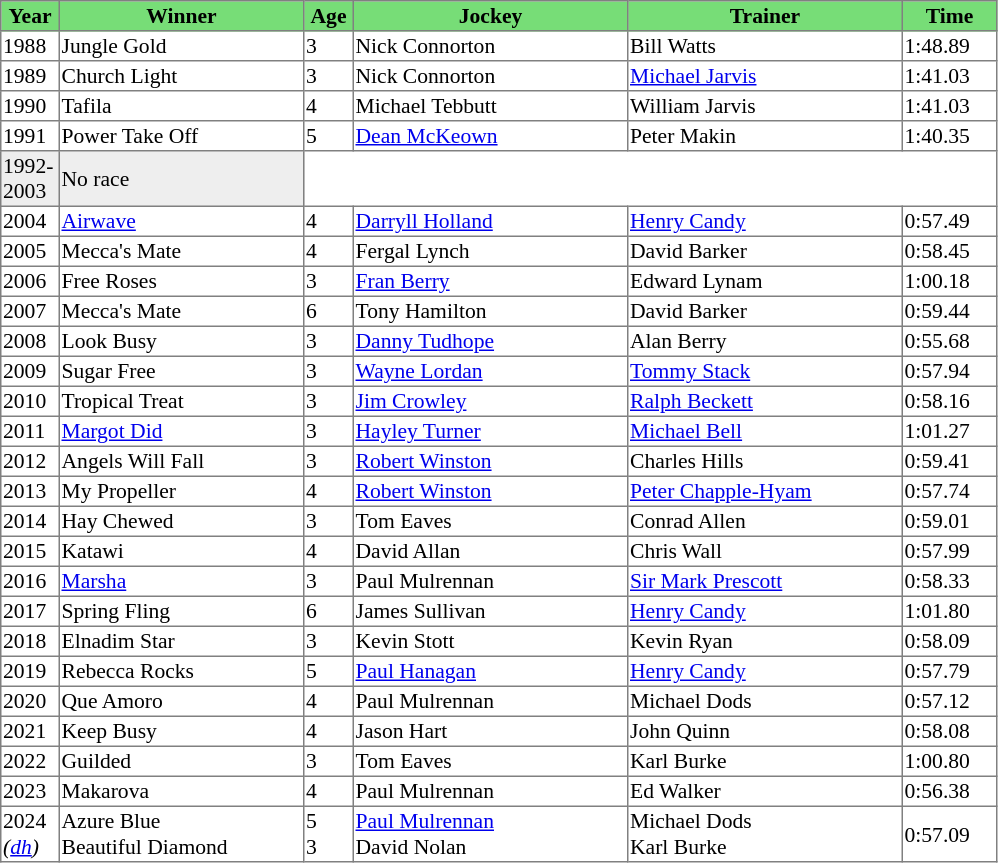<table class = "sortable" | border="1" style="border-collapse: collapse; font-size:90%">
<tr bgcolor="#77dd77" align="center">
<th style="width:36px"><strong>Year</strong></th>
<th style="width:160px"><strong>Winner</strong></th>
<th style="width:30px"><strong>Age</strong></th>
<th style="width:180px"><strong>Jockey</strong></th>
<th style="width:180px"><strong>Trainer</strong></th>
<th style="width:60px"><strong>Time</strong></th>
</tr>
<tr>
<td>1988</td>
<td>Jungle Gold</td>
<td>3</td>
<td>Nick Connorton</td>
<td>Bill Watts</td>
<td>1:48.89</td>
</tr>
<tr>
<td>1989</td>
<td>Church Light</td>
<td>3</td>
<td>Nick Connorton</td>
<td><a href='#'>Michael Jarvis</a></td>
<td>1:41.03</td>
</tr>
<tr>
<td>1990</td>
<td>Tafila</td>
<td>4</td>
<td>Michael Tebbutt</td>
<td>William Jarvis</td>
<td>1:41.03</td>
</tr>
<tr>
<td>1991</td>
<td>Power Take Off</td>
<td>5</td>
<td><a href='#'>Dean McKeown</a></td>
<td>Peter Makin</td>
<td>1:40.35</td>
</tr>
<tr bgcolor="#eeeeee">
<td>1992-<br>2003 <td>No race</td></td>
</tr>
<tr>
<td>2004</td>
<td><a href='#'>Airwave</a></td>
<td>4</td>
<td><a href='#'>Darryll Holland</a></td>
<td><a href='#'>Henry Candy</a></td>
<td>0:57.49</td>
</tr>
<tr>
<td>2005</td>
<td>Mecca's Mate</td>
<td>4</td>
<td>Fergal Lynch</td>
<td>David Barker</td>
<td>0:58.45</td>
</tr>
<tr>
<td>2006</td>
<td>Free Roses</td>
<td>3</td>
<td><a href='#'>Fran Berry</a></td>
<td>Edward Lynam</td>
<td>1:00.18</td>
</tr>
<tr>
<td>2007</td>
<td>Mecca's Mate</td>
<td>6</td>
<td>Tony Hamilton</td>
<td>David Barker</td>
<td>0:59.44</td>
</tr>
<tr>
<td>2008</td>
<td>Look Busy</td>
<td>3</td>
<td><a href='#'>Danny Tudhope</a></td>
<td>Alan Berry</td>
<td>0:55.68</td>
</tr>
<tr>
<td>2009</td>
<td>Sugar Free</td>
<td>3</td>
<td><a href='#'>Wayne Lordan</a></td>
<td><a href='#'>Tommy Stack</a></td>
<td>0:57.94</td>
</tr>
<tr>
<td>2010</td>
<td>Tropical Treat</td>
<td>3</td>
<td><a href='#'>Jim Crowley</a></td>
<td><a href='#'>Ralph Beckett</a></td>
<td>0:58.16</td>
</tr>
<tr>
<td>2011</td>
<td><a href='#'>Margot Did</a></td>
<td>3</td>
<td><a href='#'>Hayley Turner</a></td>
<td><a href='#'>Michael Bell</a></td>
<td>1:01.27</td>
</tr>
<tr>
<td>2012</td>
<td>Angels Will Fall</td>
<td>3</td>
<td><a href='#'>Robert Winston</a></td>
<td>Charles Hills</td>
<td>0:59.41</td>
</tr>
<tr>
<td>2013</td>
<td>My Propeller</td>
<td>4</td>
<td><a href='#'>Robert Winston</a></td>
<td><a href='#'>Peter Chapple-Hyam</a></td>
<td>0:57.74</td>
</tr>
<tr>
<td>2014</td>
<td>Hay Chewed</td>
<td>3</td>
<td>Tom Eaves</td>
<td>Conrad Allen</td>
<td>0:59.01</td>
</tr>
<tr>
<td>2015</td>
<td>Katawi</td>
<td>4</td>
<td>David Allan</td>
<td>Chris Wall</td>
<td>0:57.99</td>
</tr>
<tr>
<td>2016</td>
<td><a href='#'>Marsha</a></td>
<td>3</td>
<td>Paul Mulrennan</td>
<td><a href='#'>Sir Mark Prescott</a></td>
<td>0:58.33</td>
</tr>
<tr>
<td>2017</td>
<td>Spring Fling</td>
<td>6</td>
<td>James Sullivan</td>
<td><a href='#'>Henry Candy</a></td>
<td>1:01.80</td>
</tr>
<tr>
<td>2018</td>
<td>Elnadim Star</td>
<td>3</td>
<td>Kevin Stott</td>
<td>Kevin Ryan</td>
<td>0:58.09</td>
</tr>
<tr>
<td>2019</td>
<td>Rebecca Rocks</td>
<td>5</td>
<td><a href='#'>Paul Hanagan</a></td>
<td><a href='#'>Henry Candy</a></td>
<td>0:57.79</td>
</tr>
<tr>
<td>2020</td>
<td>Que Amoro</td>
<td>4</td>
<td>Paul Mulrennan</td>
<td>Michael Dods</td>
<td>0:57.12</td>
</tr>
<tr>
<td>2021</td>
<td>Keep Busy</td>
<td>4</td>
<td>Jason Hart</td>
<td>John Quinn</td>
<td>0:58.08</td>
</tr>
<tr>
<td>2022</td>
<td>Guilded</td>
<td>3</td>
<td>Tom Eaves</td>
<td>Karl Burke</td>
<td>1:00.80</td>
</tr>
<tr>
<td>2023</td>
<td>Makarova</td>
<td>4</td>
<td>Paul Mulrennan</td>
<td>Ed Walker</td>
<td>0:56.38</td>
</tr>
<tr>
<td>2024<br><em>(<a href='#'>dh</a>)</em></td>
<td>Azure Blue<br>Beautiful Diamond</td>
<td>5<br>3</td>
<td><a href='#'>Paul Mulrennan</a><br>David Nolan</td>
<td>Michael Dods<br>Karl Burke</td>
<td>0:57.09</td>
</tr>
</table>
